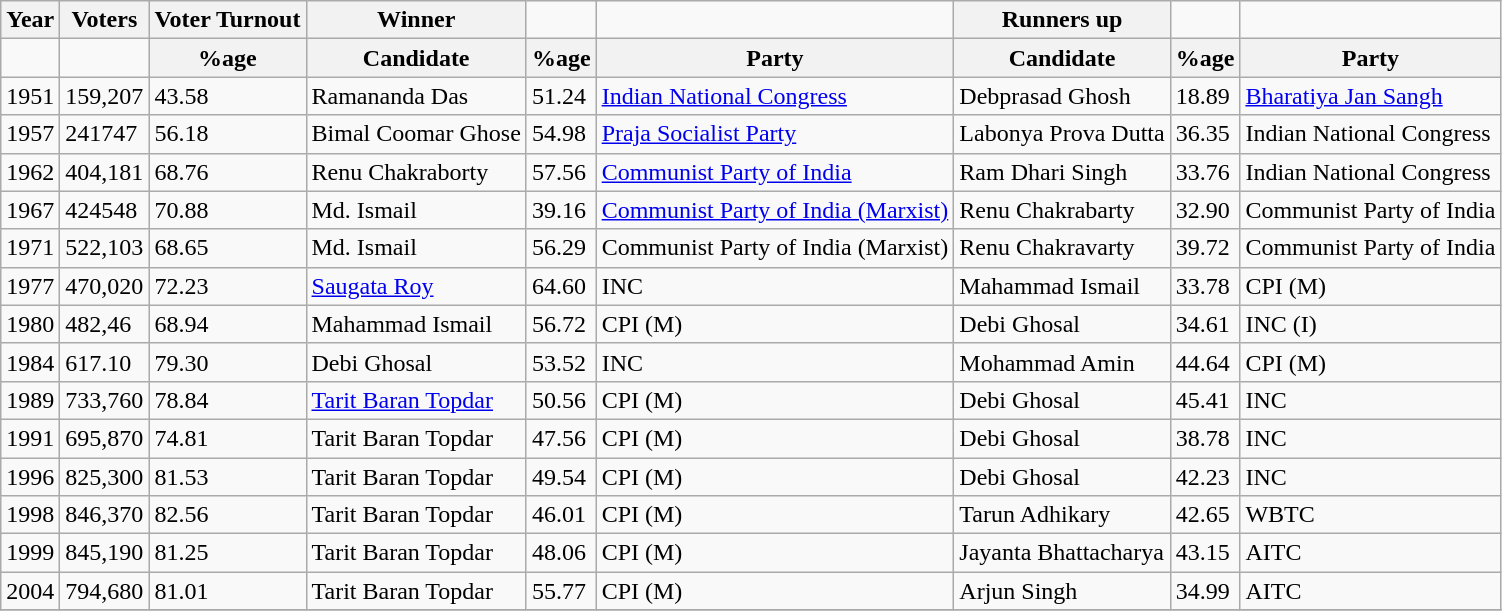<table class="wikitable sortable">
<tr>
<th>Year</th>
<th>Voters</th>
<th>Voter Turnout</th>
<th>Winner</th>
<td></td>
<td></td>
<th>Runners up</th>
<td></td>
<td></td>
</tr>
<tr>
<td></td>
<td></td>
<th>%age</th>
<th>Candidate</th>
<th>%age</th>
<th>Party</th>
<th>Candidate</th>
<th>%age</th>
<th>Party</th>
</tr>
<tr>
<td>1951</td>
<td>159,207</td>
<td>43.58</td>
<td>Ramananda Das</td>
<td>51.24</td>
<td><a href='#'>Indian National Congress</a></td>
<td>Debprasad Ghosh</td>
<td>18.89</td>
<td><a href='#'>Bharatiya Jan Sangh</a></td>
</tr>
<tr>
<td>1957</td>
<td>241747</td>
<td>56.18</td>
<td>Bimal Coomar Ghose</td>
<td>54.98</td>
<td><a href='#'>Praja Socialist Party</a></td>
<td>Labonya Prova Dutta</td>
<td>36.35</td>
<td>Indian National Congress</td>
</tr>
<tr>
<td>1962</td>
<td>404,181</td>
<td>68.76</td>
<td>Renu Chakraborty</td>
<td>57.56</td>
<td><a href='#'>Communist Party of India</a></td>
<td>Ram Dhari Singh</td>
<td>33.76</td>
<td>Indian National Congress</td>
</tr>
<tr>
<td>1967</td>
<td>424548</td>
<td>70.88</td>
<td>Md. Ismail</td>
<td>39.16</td>
<td><a href='#'>Communist Party of India (Marxist)</a></td>
<td>Renu Chakrabarty</td>
<td>32.90</td>
<td>Communist Party of India</td>
</tr>
<tr>
<td>1971</td>
<td>522,103</td>
<td>68.65</td>
<td>Md. Ismail</td>
<td>56.29</td>
<td>Communist Party of India (Marxist)</td>
<td>Renu Chakravarty</td>
<td>39.72</td>
<td>Communist Party of India</td>
</tr>
<tr>
<td>1977</td>
<td>470,020</td>
<td>72.23</td>
<td><a href='#'>Saugata Roy</a></td>
<td>64.60</td>
<td>INC</td>
<td>Mahammad Ismail</td>
<td>33.78</td>
<td>CPI (M)</td>
</tr>
<tr>
<td>1980</td>
<td>482,46</td>
<td>68.94</td>
<td>Mahammad Ismail</td>
<td>56.72</td>
<td>CPI (M)</td>
<td>Debi Ghosal</td>
<td>34.61</td>
<td>INC (I)</td>
</tr>
<tr>
<td>1984</td>
<td>617.10</td>
<td>79.30</td>
<td>Debi Ghosal</td>
<td>53.52</td>
<td>INC</td>
<td>Mohammad Amin</td>
<td>44.64</td>
<td>CPI (M)</td>
</tr>
<tr>
<td>1989</td>
<td>733,760</td>
<td>78.84</td>
<td><a href='#'>Tarit Baran Topdar</a></td>
<td>50.56</td>
<td>CPI (M)</td>
<td>Debi Ghosal</td>
<td>45.41</td>
<td>INC</td>
</tr>
<tr>
<td>1991</td>
<td>695,870</td>
<td>74.81</td>
<td>Tarit Baran Topdar</td>
<td>47.56</td>
<td>CPI (M)</td>
<td>Debi Ghosal</td>
<td>38.78</td>
<td>INC</td>
</tr>
<tr>
<td>1996</td>
<td>825,300</td>
<td>81.53</td>
<td>Tarit Baran Topdar</td>
<td>49.54</td>
<td>CPI (M)</td>
<td>Debi Ghosal</td>
<td>42.23</td>
<td>INC</td>
</tr>
<tr>
<td>1998</td>
<td>846,370</td>
<td>82.56</td>
<td>Tarit Baran Topdar</td>
<td>46.01</td>
<td>CPI (M)</td>
<td>Tarun Adhikary</td>
<td>42.65</td>
<td>WBTC</td>
</tr>
<tr>
<td>1999</td>
<td>845,190</td>
<td>81.25</td>
<td>Tarit Baran Topdar</td>
<td>48.06</td>
<td>CPI (M)</td>
<td>Jayanta Bhattacharya</td>
<td>43.15</td>
<td>AITC</td>
</tr>
<tr>
<td>2004</td>
<td>794,680</td>
<td>81.01</td>
<td>Tarit Baran Topdar</td>
<td>55.77</td>
<td>CPI (M)</td>
<td>Arjun Singh</td>
<td>34.99</td>
<td>AITC</td>
</tr>
<tr>
</tr>
</table>
